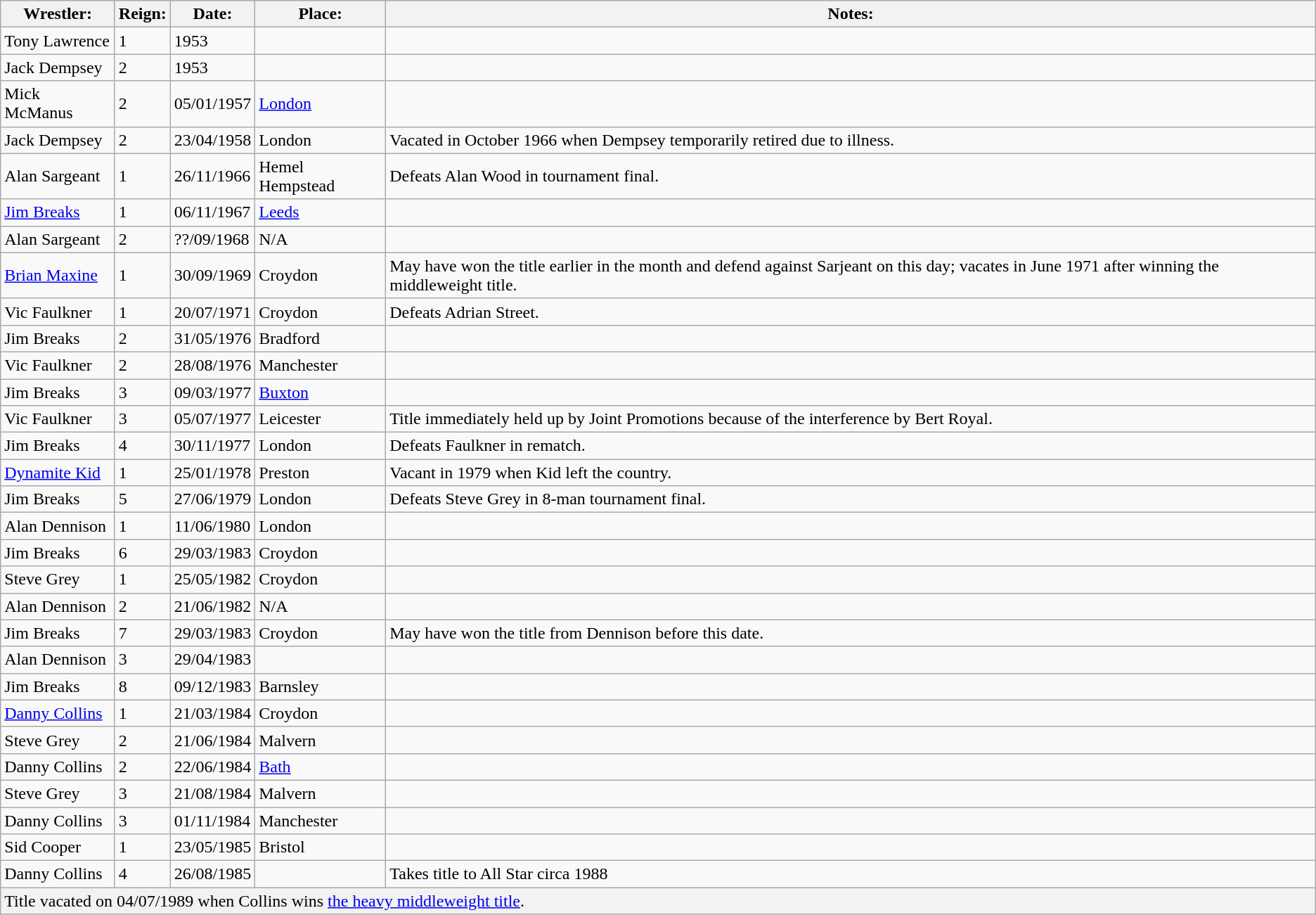<table class="wikitable">
<tr>
<th><strong>Wrestler:</strong></th>
<th><strong>Reign:</strong></th>
<th><strong>Date:</strong></th>
<th><strong>Place:</strong></th>
<th><strong>Notes:</strong></th>
</tr>
<tr>
<td>Tony Lawrence</td>
<td>1</td>
<td>1953</td>
<td></td>
<td></td>
</tr>
<tr>
<td>Jack Dempsey</td>
<td>2</td>
<td>1953</td>
<td></td>
<td></td>
</tr>
<tr>
<td>Mick McManus</td>
<td>2</td>
<td>05/01/1957</td>
<td><a href='#'>London</a></td>
<td></td>
</tr>
<tr>
<td>Jack Dempsey</td>
<td>2</td>
<td>23/04/1958</td>
<td>London</td>
<td>Vacated in October 1966 when Dempsey temporarily retired due to illness.</td>
</tr>
<tr>
<td>Alan Sargeant</td>
<td>1</td>
<td>26/11/1966</td>
<td>Hemel Hempstead</td>
<td>Defeats Alan Wood in tournament final.</td>
</tr>
<tr>
<td><a href='#'>Jim Breaks</a></td>
<td>1</td>
<td>06/11/1967</td>
<td><a href='#'>Leeds</a></td>
<td></td>
</tr>
<tr>
<td>Alan Sargeant</td>
<td>2</td>
<td>??/09/1968</td>
<td>N/A</td>
<td></td>
</tr>
<tr>
<td><a href='#'>Brian Maxine</a></td>
<td>1</td>
<td>30/09/1969</td>
<td>Croydon</td>
<td>May have won the title earlier in the month and defend against Sarjeant on this day; vacates in June 1971 after winning the middleweight title.</td>
</tr>
<tr>
<td>Vic Faulkner</td>
<td>1</td>
<td>20/07/1971</td>
<td>Croydon</td>
<td>Defeats Adrian Street.</td>
</tr>
<tr>
<td>Jim Breaks</td>
<td>2</td>
<td>31/05/1976</td>
<td>Bradford</td>
<td></td>
</tr>
<tr>
<td>Vic Faulkner</td>
<td>2</td>
<td>28/08/1976</td>
<td>Manchester</td>
<td></td>
</tr>
<tr>
<td>Jim Breaks</td>
<td>3</td>
<td>09/03/1977</td>
<td><a href='#'>Buxton</a></td>
<td></td>
</tr>
<tr>
<td>Vic Faulkner</td>
<td>3</td>
<td>05/07/1977</td>
<td>Leicester</td>
<td>Title immediately held up by Joint Promotions because of the interference by Bert Royal.</td>
</tr>
<tr>
<td>Jim Breaks</td>
<td>4</td>
<td>30/11/1977</td>
<td>London</td>
<td>Defeats Faulkner in rematch.</td>
</tr>
<tr>
<td><a href='#'>Dynamite Kid</a></td>
<td>1</td>
<td>25/01/1978</td>
<td>Preston</td>
<td>Vacant in 1979 when Kid left the country.</td>
</tr>
<tr>
<td>Jim Breaks</td>
<td>5</td>
<td>27/06/1979</td>
<td>London</td>
<td>Defeats Steve Grey in 8-man tournament final.</td>
</tr>
<tr>
<td>Alan Dennison</td>
<td>1</td>
<td>11/06/1980</td>
<td>London</td>
<td></td>
</tr>
<tr>
<td>Jim Breaks</td>
<td>6</td>
<td>29/03/1983</td>
<td>Croydon</td>
<td></td>
</tr>
<tr>
<td>Steve Grey</td>
<td>1</td>
<td>25/05/1982</td>
<td>Croydon</td>
<td></td>
</tr>
<tr>
<td>Alan Dennison</td>
<td>2</td>
<td>21/06/1982</td>
<td>N/A</td>
<td></td>
</tr>
<tr>
<td>Jim Breaks</td>
<td>7</td>
<td>29/03/1983</td>
<td>Croydon</td>
<td>May have won the title from Dennison before this date.</td>
</tr>
<tr>
<td>Alan Dennison</td>
<td>3</td>
<td>29/04/1983</td>
<td></td>
<td></td>
</tr>
<tr>
<td>Jim Breaks</td>
<td>8</td>
<td>09/12/1983</td>
<td>Barnsley</td>
<td></td>
</tr>
<tr>
<td><a href='#'>Danny Collins</a></td>
<td>1</td>
<td>21/03/1984</td>
<td>Croydon</td>
<td></td>
</tr>
<tr>
<td>Steve Grey</td>
<td>2</td>
<td>21/06/1984</td>
<td>Malvern</td>
<td></td>
</tr>
<tr>
<td>Danny Collins</td>
<td>2</td>
<td>22/06/1984</td>
<td><a href='#'>Bath</a></td>
<td></td>
</tr>
<tr>
<td>Steve Grey</td>
<td>3</td>
<td>21/08/1984</td>
<td>Malvern</td>
<td></td>
</tr>
<tr>
<td>Danny Collins</td>
<td>3</td>
<td>01/11/1984</td>
<td>Manchester</td>
<td></td>
</tr>
<tr>
<td>Sid Cooper</td>
<td>1</td>
<td>23/05/1985</td>
<td>Bristol</td>
<td></td>
</tr>
<tr>
<td>Danny Collins</td>
<td>4</td>
<td>26/08/1985</td>
<td></td>
<td>Takes title to All Star circa 1988</td>
</tr>
<tr style="background: #f2f2f2;">
<td colspan="5">Title vacated on 04/07/1989 when Collins wins <a href='#'>the heavy middleweight title</a>.</td>
</tr>
</table>
